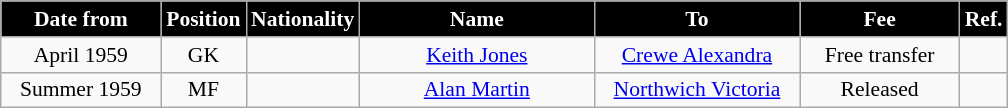<table class="wikitable" style="text-align:center; font-size:90%; ">
<tr>
<th style="background:#000000; color:white; width:100px;">Date from</th>
<th style="background:#000000; color:white; width:50px;">Position</th>
<th style="background:#000000; color:white; width:50px;">Nationality</th>
<th style="background:#000000; color:white; width:150px;">Name</th>
<th style="background:#000000; color:white; width:130px;">To</th>
<th style="background:#000000; color:white; width:100px;">Fee</th>
<th style="background:#000000; color:white; width:25px;">Ref.</th>
</tr>
<tr>
<td>April 1959</td>
<td>GK</td>
<td></td>
<td><a href='#'>Keith Jones</a></td>
<td><a href='#'>Crewe Alexandra</a></td>
<td>Free transfer</td>
<td></td>
</tr>
<tr>
<td>Summer 1959</td>
<td>MF</td>
<td></td>
<td><a href='#'>Alan Martin</a></td>
<td><a href='#'>Northwich Victoria</a></td>
<td>Released</td>
<td></td>
</tr>
</table>
